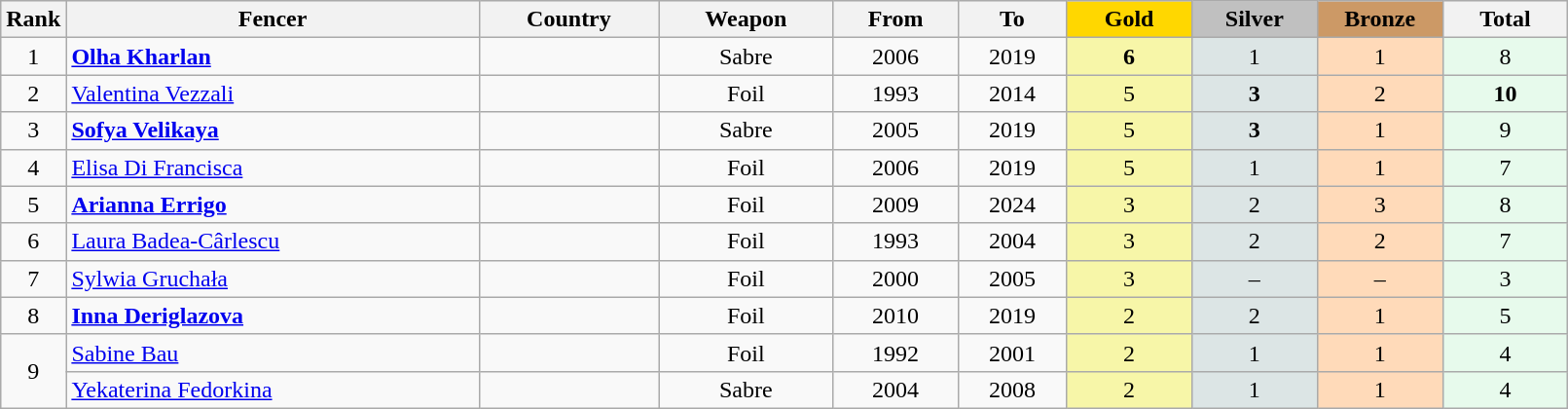<table class="wikitable plainrowheaders" width=85% style="text-align:center;">
<tr style="background-color:#EDEDED;">
<th class="hintergrundfarbe5" style="width:1em">Rank</th>
<th class="hintergrundfarbe5">Fencer</th>
<th class="hintergrundfarbe5">Country</th>
<th class="hintergrundfarbe5">Weapon</th>
<th class="hintergrundfarbe5">From</th>
<th class="hintergrundfarbe5">To</th>
<th style="background:    gold; width:8%">Gold</th>
<th style="background:  silver; width:8%">Silver</th>
<th style="background: #CC9966; width:8%">Bronze</th>
<th class="hintergrundfarbe5" style="width:8%">Total</th>
</tr>
<tr>
<td>1</td>
<td align="left"><strong><a href='#'>Olha Kharlan</a></strong></td>
<td align="left"></td>
<td>Sabre</td>
<td>2006</td>
<td>2019</td>
<td bgcolor="#F7F6A8"><strong>6</strong></td>
<td bgcolor="#DCE5E5">1</td>
<td bgcolor="#FFDAB9">1</td>
<td bgcolor="#E7FAEC">8</td>
</tr>
<tr align="center">
<td>2</td>
<td align="left"><a href='#'>Valentina Vezzali</a></td>
<td align="left"></td>
<td>Foil</td>
<td>1993</td>
<td>2014</td>
<td bgcolor="#F7F6A8">5</td>
<td bgcolor="#DCE5E5"><strong>3</strong></td>
<td bgcolor="#FFDAB9">2</td>
<td bgcolor="#E7FAEC"><strong>10</strong></td>
</tr>
<tr align="center">
<td>3</td>
<td align="left"><strong><a href='#'>Sofya Velikaya</a></strong></td>
<td align="left"></td>
<td>Sabre</td>
<td>2005</td>
<td>2019</td>
<td bgcolor="#F7F6A8">5</td>
<td bgcolor="#DCE5E5"><strong>3</strong></td>
<td bgcolor="#FFDAB9">1</td>
<td bgcolor="#E7FAEC">9</td>
</tr>
<tr align="center">
<td>4</td>
<td align="left"><a href='#'>Elisa Di Francisca</a></td>
<td align="left"></td>
<td>Foil</td>
<td>2006</td>
<td>2019</td>
<td bgcolor="#F7F6A8">5</td>
<td bgcolor="#DCE5E5">1</td>
<td bgcolor="#FFDAB9">1</td>
<td bgcolor="#E7FAEC">7</td>
</tr>
<tr align="center">
<td>5</td>
<td align="left"><strong><a href='#'>Arianna Errigo</a></strong></td>
<td align="left"></td>
<td>Foil</td>
<td>2009</td>
<td>2024</td>
<td bgcolor="#F7F6A8">3</td>
<td bgcolor="#DCE5E5">2</td>
<td bgcolor="#FFDAB9">3</td>
<td bgcolor="#E7FAEC">8</td>
</tr>
<tr align="center">
<td>6</td>
<td align="left"><a href='#'>Laura Badea-Cârlescu</a></td>
<td align="left"></td>
<td>Foil</td>
<td>1993</td>
<td>2004</td>
<td bgcolor="#F7F6A8">3</td>
<td bgcolor="#DCE5E5">2</td>
<td bgcolor="#FFDAB9">2</td>
<td bgcolor="#E7FAEC">7</td>
</tr>
<tr align="center">
<td>7</td>
<td align="left"><a href='#'>Sylwia Gruchała</a></td>
<td align="left"></td>
<td>Foil</td>
<td>2000</td>
<td>2005</td>
<td bgcolor="#F7F6A8">3</td>
<td bgcolor="#DCE5E5">–</td>
<td bgcolor="#FFDAB9">–</td>
<td bgcolor="#E7FAEC">3</td>
</tr>
<tr align="center">
<td>8</td>
<td align="left"><strong><a href='#'>Inna Deriglazova</a></strong></td>
<td align="left"></td>
<td>Foil</td>
<td>2010</td>
<td>2019</td>
<td bgcolor="#F7F6A8">2</td>
<td bgcolor="#DCE5E5">2</td>
<td bgcolor="#FFDAB9">1</td>
<td bgcolor="#E7FAEC">5</td>
</tr>
<tr align="center">
<td rowspan="2">9</td>
<td align="left"><a href='#'>Sabine Bau</a></td>
<td align="left"></td>
<td>Foil</td>
<td>1992</td>
<td>2001</td>
<td bgcolor="#F7F6A8">2</td>
<td bgcolor="#DCE5E5">1</td>
<td bgcolor="#FFDAB9">1</td>
<td bgcolor="#E7FAEC">4</td>
</tr>
<tr align="center">
<td align="left"><a href='#'>Yekaterina Fedorkina</a></td>
<td align="left"></td>
<td>Sabre</td>
<td>2004</td>
<td>2008</td>
<td bgcolor="#F7F6A8">2</td>
<td bgcolor="#DCE5E5">1</td>
<td bgcolor="#FFDAB9">1</td>
<td bgcolor="#E7FAEC">4</td>
</tr>
</table>
